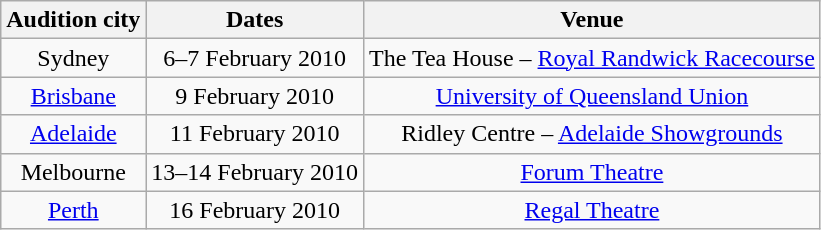<table class=wikitable style=text-align:center;>
<tr>
<th>Audition city</th>
<th>Dates</th>
<th>Venue</th>
</tr>
<tr>
<td>Sydney</td>
<td>6–7 February 2010</td>
<td>The Tea House – <a href='#'>Royal Randwick Racecourse</a></td>
</tr>
<tr>
<td><a href='#'>Brisbane</a></td>
<td>9 February 2010</td>
<td><a href='#'>University of Queensland Union</a></td>
</tr>
<tr>
<td><a href='#'>Adelaide</a></td>
<td>11 February 2010</td>
<td>Ridley Centre – <a href='#'>Adelaide Showgrounds</a></td>
</tr>
<tr>
<td>Melbourne</td>
<td>13–14 February 2010</td>
<td><a href='#'>Forum Theatre</a></td>
</tr>
<tr>
<td><a href='#'>Perth</a></td>
<td>16 February 2010</td>
<td><a href='#'>Regal Theatre</a></td>
</tr>
</table>
